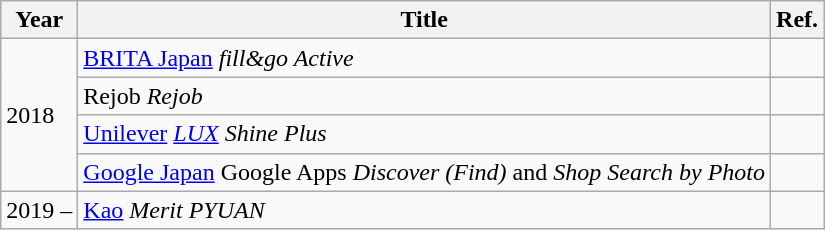<table class="wikitable">
<tr>
<th>Year</th>
<th>Title</th>
<th>Ref.</th>
</tr>
<tr>
<td rowspan="4">2018</td>
<td><a href='#'>BRITA Japan</a> <em>fill&go Active</em></td>
<td></td>
</tr>
<tr>
<td>Rejob <em>Rejob</em></td>
<td></td>
</tr>
<tr>
<td><a href='#'>Unilever</a> <em><a href='#'>LUX</a> Shine Plus</em></td>
<td></td>
</tr>
<tr>
<td><a href='#'>Google Japan</a> Google Apps <em>Discover (Find)</em> and <em>Shop Search by Photo</em></td>
<td></td>
</tr>
<tr>
<td>2019 –</td>
<td><a href='#'>Kao</a> <em>Merit PYUAN</em></td>
<td></td>
</tr>
</table>
